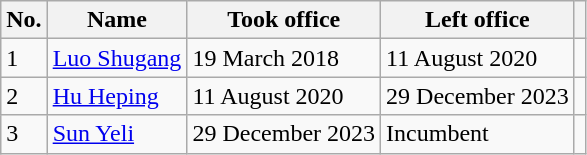<table class="wikitable">
<tr>
<th>No.</th>
<th>Name</th>
<th>Took office</th>
<th>Left office</th>
<th></th>
</tr>
<tr>
<td>1</td>
<td><a href='#'>Luo Shugang</a></td>
<td>19 March 2018</td>
<td>11 August 2020</td>
<td></td>
</tr>
<tr>
<td>2</td>
<td><a href='#'>Hu Heping</a></td>
<td>11 August 2020</td>
<td>29 December 2023</td>
<td></td>
</tr>
<tr>
<td>3</td>
<td><a href='#'>Sun Yeli</a></td>
<td>29 December 2023</td>
<td>Incumbent</td>
<td></td>
</tr>
</table>
